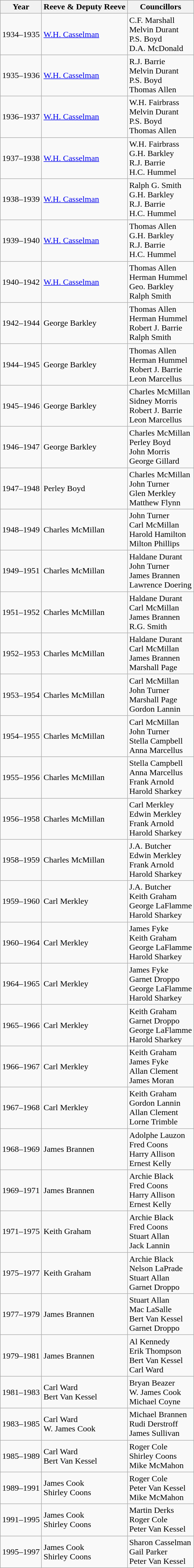<table class="wikitable">
<tr>
<th>Year</th>
<th>Reeve & Deputy Reeve</th>
<th>Councillors</th>
</tr>
<tr>
<td>1934–1935</td>
<td><a href='#'>W.H. Casselman</a></td>
<td>C.F. Marshall<br>Melvin Durant<br>P.S. Boyd<br>D.A. McDonald</td>
</tr>
<tr>
<td>1935–1936</td>
<td><a href='#'>W.H. Casselman</a></td>
<td>R.J. Barrie<br>Melvin Durant<br>P.S. Boyd<br>Thomas Allen</td>
</tr>
<tr>
<td>1936–1937</td>
<td><a href='#'>W.H. Casselman</a></td>
<td>W.H. Fairbrass<br>Melvin Durant<br>P.S. Boyd<br>Thomas Allen</td>
</tr>
<tr>
<td>1937–1938</td>
<td><a href='#'>W.H. Casselman</a></td>
<td>W.H. Fairbrass<br>G.H. Barkley<br>R.J. Barrie<br>H.C. Hummel</td>
</tr>
<tr>
<td>1938–1939</td>
<td><a href='#'>W.H. Casselman</a></td>
<td>Ralph G. Smith<br>G.H. Barkley<br>R.J. Barrie<br>H.C. Hummel</td>
</tr>
<tr>
<td>1939–1940</td>
<td><a href='#'>W.H. Casselman</a></td>
<td>Thomas Allen<br>G.H. Barkley<br>R.J. Barrie<br>H.C. Hummel</td>
</tr>
<tr>
<td>1940–1942</td>
<td><a href='#'>W.H. Casselman</a></td>
<td>Thomas Allen<br>Herman Hummel<br>Geo. Barkley<br>Ralph Smith</td>
</tr>
<tr>
<td>1942–1944</td>
<td>George Barkley</td>
<td>Thomas Allen<br>Herman Hummel<br>Robert J. Barrie<br>Ralph Smith</td>
</tr>
<tr>
<td>1944–1945</td>
<td>George Barkley</td>
<td>Thomas Allen<br>Herman Hummel<br>Robert J. Barrie<br>Leon Marcellus</td>
</tr>
<tr>
<td>1945–1946</td>
<td>George Barkley</td>
<td>Charles McMillan<br>Sidney Morris<br>Robert J. Barrie<br>Leon Marcellus</td>
</tr>
<tr>
<td>1946–1947</td>
<td>George Barkley</td>
<td>Charles McMillan<br>Perley Boyd<br>John Morris<br>George Gillard</td>
</tr>
<tr>
<td>1947–1948</td>
<td>Perley Boyd</td>
<td>Charles McMillan<br>John Turner<br>Glen Merkley<br>Matthew Flynn</td>
</tr>
<tr>
<td>1948–1949</td>
<td>Charles McMillan</td>
<td>John Turner<br>Carl McMillan<br>Harold Hamilton<br>Milton Phillips</td>
</tr>
<tr>
<td>1949–1951</td>
<td>Charles McMillan</td>
<td>Haldane Durant<br>John Turner<br>James Brannen<br>Lawrence Doering</td>
</tr>
<tr>
<td>1951–1952</td>
<td>Charles McMillan</td>
<td>Haldane Durant<br>Carl McMillan<br>James Brannen<br>R.G. Smith</td>
</tr>
<tr>
<td>1952–1953</td>
<td>Charles McMillan</td>
<td>Haldane Durant<br>Carl McMillan<br>James Brannen<br>Marshall Page</td>
</tr>
<tr>
<td>1953–1954</td>
<td>Charles McMillan</td>
<td>Carl McMillan<br>John Turner<br>Marshall Page<br>Gordon Lannin</td>
</tr>
<tr>
<td>1954–1955</td>
<td>Charles McMillan</td>
<td>Carl McMillan<br>John Turner<br>Stella Campbell<br>Anna Marcellus</td>
</tr>
<tr>
<td>1955–1956</td>
<td>Charles McMillan</td>
<td>Stella Campbell<br>Anna Marcellus<br>Frank Arnold<br>Harold Sharkey</td>
</tr>
<tr>
<td>1956–1958</td>
<td>Charles McMillan</td>
<td>Carl Merkley<br>Edwin Merkley<br>Frank Arnold<br>Harold Sharkey</td>
</tr>
<tr>
<td>1958–1959</td>
<td>Charles McMillan</td>
<td>J.A. Butcher<br>Edwin Merkley<br>Frank Arnold<br>Harold Sharkey</td>
</tr>
<tr>
<td>1959–1960</td>
<td>Carl Merkley</td>
<td>J.A. Butcher<br>Keith Graham<br>George LaFlamme<br>Harold Sharkey</td>
</tr>
<tr>
<td>1960–1964</td>
<td>Carl Merkley</td>
<td>James Fyke<br>Keith Graham<br>George LaFlamme<br>Harold Sharkey</td>
</tr>
<tr>
<td>1964–1965</td>
<td>Carl Merkley</td>
<td>James Fyke<br>Garnet Droppo<br>George LaFlamme<br>Harold Sharkey</td>
</tr>
<tr>
<td>1965–1966</td>
<td>Carl Merkley</td>
<td>Keith Graham<br>Garnet Droppo<br>George LaFlamme<br>Harold Sharkey</td>
</tr>
<tr>
<td>1966–1967</td>
<td>Carl Merkley</td>
<td>Keith Graham<br>James Fyke<br>Allan Clement<br>James Moran</td>
</tr>
<tr>
<td>1967–1968</td>
<td>Carl Merkley</td>
<td>Keith Graham<br>Gordon Lannin<br>Allan Clement<br>Lorne Trimble</td>
</tr>
<tr>
<td>1968–1969</td>
<td>James Brannen</td>
<td>Adolphe Lauzon<br>Fred Coons<br>Harry Allison<br>Ernest Kelly</td>
</tr>
<tr>
<td>1969–1971</td>
<td>James Brannen</td>
<td>Archie Black<br>Fred Coons<br>Harry Allison<br>Ernest Kelly</td>
</tr>
<tr>
<td>1971–1975</td>
<td>Keith Graham</td>
<td>Archie Black<br>Fred Coons<br>Stuart Allan<br>Jack Lannin</td>
</tr>
<tr>
<td>1975–1977</td>
<td>Keith Graham</td>
<td>Archie Black<br>Nelson LaPrade<br>Stuart Allan<br>Garnet Droppo</td>
</tr>
<tr>
<td>1977–1979</td>
<td>James Brannen</td>
<td>Stuart Allan<br>Mac LaSalle<br>Bert Van Kessel<br>Garnet Droppo</td>
</tr>
<tr>
<td>1979–1981</td>
<td>James Brannen</td>
<td>Al Kennedy<br>Erik Thompson<br>Bert Van Kessel<br>Carl Ward</td>
</tr>
<tr>
<td>1981–1983</td>
<td>Carl Ward<br>Bert Van Kessel</td>
<td>Bryan Beazer<br>W. James Cook<br>Michael Coyne</td>
</tr>
<tr>
<td>1983–1985</td>
<td>Carl Ward<br>W. James Cook</td>
<td>Michael Brannen<br>Rudi Derstroff<br>James Sullivan</td>
</tr>
<tr>
<td>1985–1989</td>
<td>Carl Ward<br>Bert Van Kessel</td>
<td>Roger Cole<br>Shirley Coons<br>Mike McMahon</td>
</tr>
<tr>
<td>1989–1991</td>
<td>James Cook<br>Shirley Coons</td>
<td>Roger Cole<br>Peter Van Kessel<br>Mike McMahon</td>
</tr>
<tr>
<td>1991–1995</td>
<td>James Cook<br>Shirley Coons</td>
<td>Martin Derks<br>Roger Cole<br>Peter Van Kessel</td>
</tr>
<tr>
<td>1995–1997</td>
<td>James Cook<br>Shirley Coons</td>
<td>Sharon Casselman<br>Gail Parker<br>Peter Van Kessel</td>
</tr>
</table>
